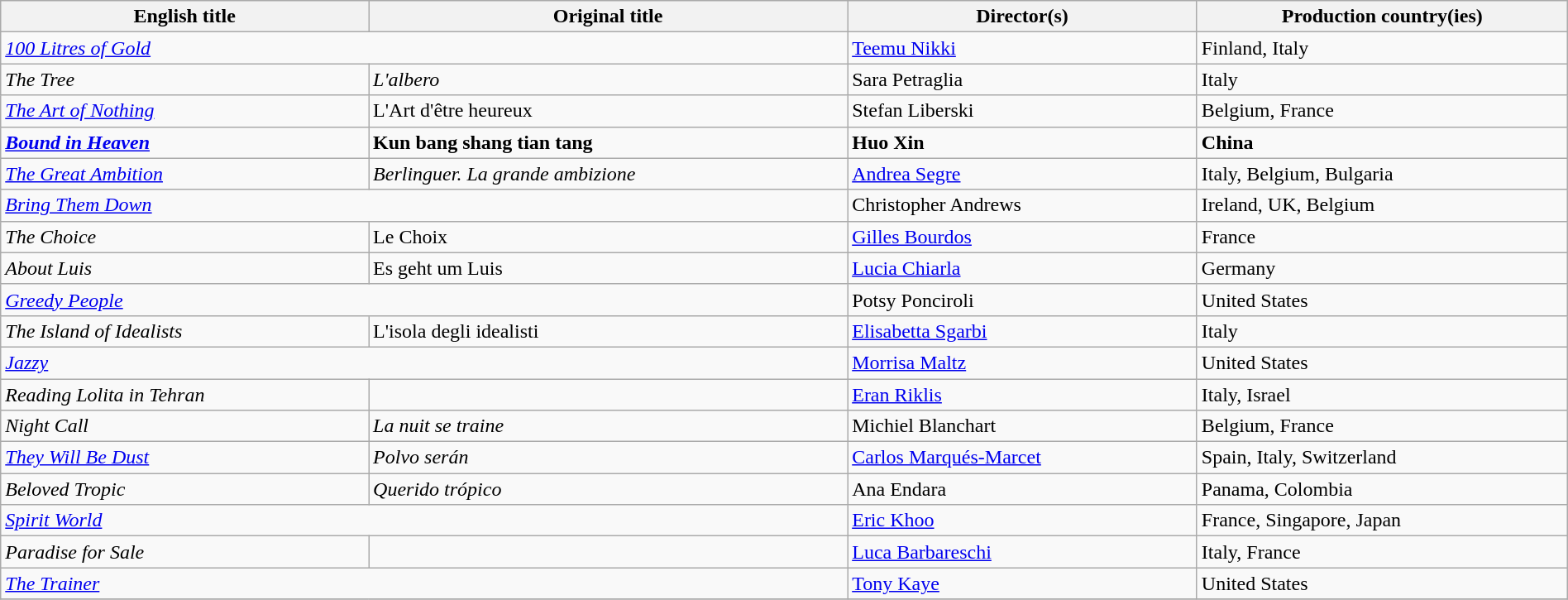<table class="sortable wikitable" style="width:100%; margin-bottom:4px" cellpadding="5">
<tr>
<th scope="col">English title</th>
<th scope="col">Original title</th>
<th scope="col">Director(s)</th>
<th scope="col">Production country(ies)</th>
</tr>
<tr>
<td colspan=2><em><a href='#'>100 Litres of Gold</a></em></td>
<td><a href='#'>Teemu Nikki</a></td>
<td>Finland, Italy</td>
</tr>
<tr>
<td><em>The Tree</em></td>
<td><em>L'albero</em></td>
<td>Sara Petraglia</td>
<td>Italy</td>
</tr>
<tr>
<td><em><a href='#'>The Art of Nothing</a></em></td>
<td>L'Art d'être heureux</td>
<td>Stefan Liberski</td>
<td>Belgium, France</td>
</tr>
<tr>
<td><strong><em><a href='#'>Bound in Heaven</a></em></strong></td>
<td><strong>Kun bang shang tian tang</strong></td>
<td><strong>Huo Xin</strong></td>
<td><strong>China</strong></td>
</tr>
<tr>
<td><em><a href='#'>The Great Ambition</a></em></td>
<td><em>Berlinguer. La grande ambizione</em></td>
<td><a href='#'>Andrea Segre</a></td>
<td>Italy, Belgium, Bulgaria</td>
</tr>
<tr>
<td colspan=2><em><a href='#'>Bring Them Down</a></em></td>
<td>Christopher Andrews</td>
<td>Ireland, UK, Belgium</td>
</tr>
<tr>
<td><em>The Choice</em></td>
<td>Le Choix</td>
<td><a href='#'>Gilles Bourdos</a></td>
<td>France</td>
</tr>
<tr>
<td><em>About Luis</em></td>
<td>Es geht um Luis</td>
<td><a href='#'>Lucia Chiarla</a></td>
<td>Germany</td>
</tr>
<tr>
<td colspan=2><em><a href='#'>Greedy People</a></em></td>
<td>Potsy Ponciroli</td>
<td>United States</td>
</tr>
<tr>
<td><em>The Island of Idealists</em></td>
<td>L'isola degli idealisti</td>
<td><a href='#'>Elisabetta Sgarbi</a></td>
<td>Italy</td>
</tr>
<tr>
<td colspan=2><em><a href='#'>Jazzy</a></em></td>
<td><a href='#'>Morrisa Maltz</a></td>
<td>United States</td>
</tr>
<tr>
<td><em>Reading Lolita in Tehran</em></td>
<td></td>
<td><a href='#'>Eran Riklis</a></td>
<td>Italy, Israel</td>
</tr>
<tr>
<td><em>Night Call</em></td>
<td><em>La nuit se traine</em></td>
<td>Michiel Blanchart</td>
<td>Belgium, France</td>
</tr>
<tr>
<td><em><a href='#'>They Will Be Dust</a></em></td>
<td><em>Polvo serán</em></td>
<td><a href='#'>Carlos Marqués-Marcet</a></td>
<td>Spain, Italy, Switzerland</td>
</tr>
<tr>
<td><em>Beloved Tropic</em></td>
<td><em>Querido trópico</em></td>
<td>Ana Endara</td>
<td>Panama, Colombia</td>
</tr>
<tr>
<td colspan=2><em><a href='#'>Spirit World</a></em></td>
<td><a href='#'>Eric Khoo</a></td>
<td>France, Singapore, Japan</td>
</tr>
<tr>
<td><em>Paradise for Sale</em></td>
<td></td>
<td><a href='#'>Luca Barbareschi</a></td>
<td>Italy, France</td>
</tr>
<tr>
<td colspan=2><em><a href='#'>The Trainer</a></em></td>
<td><a href='#'>Tony Kaye</a></td>
<td>United States</td>
</tr>
<tr>
</tr>
</table>
